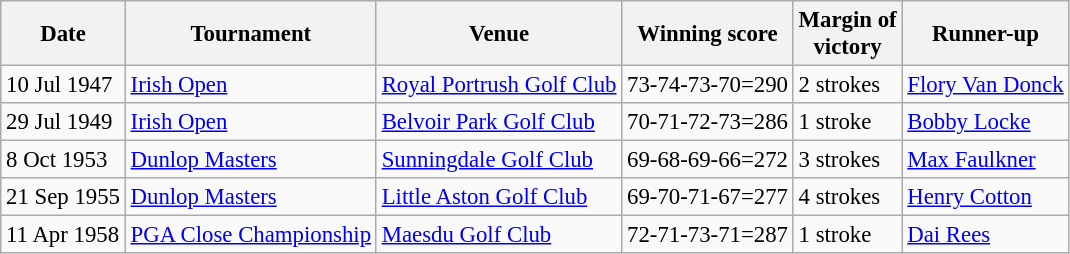<table class="wikitable" style="font-size:95%;">
<tr>
<th>Date</th>
<th>Tournament</th>
<th>Venue</th>
<th>Winning score</th>
<th>Margin of<br>victory</th>
<th>Runner-up</th>
</tr>
<tr>
<td>10 Jul 1947</td>
<td><a href='#'>Irish Open</a></td>
<td><a href='#'>Royal Portrush Golf Club</a></td>
<td>73-74-73-70=290</td>
<td>2 strokes</td>
<td> <a href='#'>Flory Van Donck</a></td>
</tr>
<tr>
<td>29 Jul 1949</td>
<td><a href='#'>Irish Open</a></td>
<td><a href='#'>Belvoir Park Golf Club</a></td>
<td>70-71-72-73=286</td>
<td>1 stroke</td>
<td> <a href='#'>Bobby Locke</a></td>
</tr>
<tr>
<td>8 Oct 1953</td>
<td><a href='#'>Dunlop Masters</a></td>
<td><a href='#'>Sunningdale Golf Club</a></td>
<td>69-68-69-66=272</td>
<td>3 strokes</td>
<td> <a href='#'>Max Faulkner</a></td>
</tr>
<tr>
<td>21 Sep 1955</td>
<td><a href='#'>Dunlop Masters</a></td>
<td><a href='#'>Little Aston Golf Club</a></td>
<td>69-70-71-67=277</td>
<td>4 strokes</td>
<td> <a href='#'>Henry Cotton</a></td>
</tr>
<tr>
<td>11 Apr 1958</td>
<td><a href='#'>PGA Close Championship</a></td>
<td><a href='#'>Maesdu Golf Club</a></td>
<td>72-71-73-71=287</td>
<td>1 stroke</td>
<td> <a href='#'>Dai Rees</a></td>
</tr>
</table>
